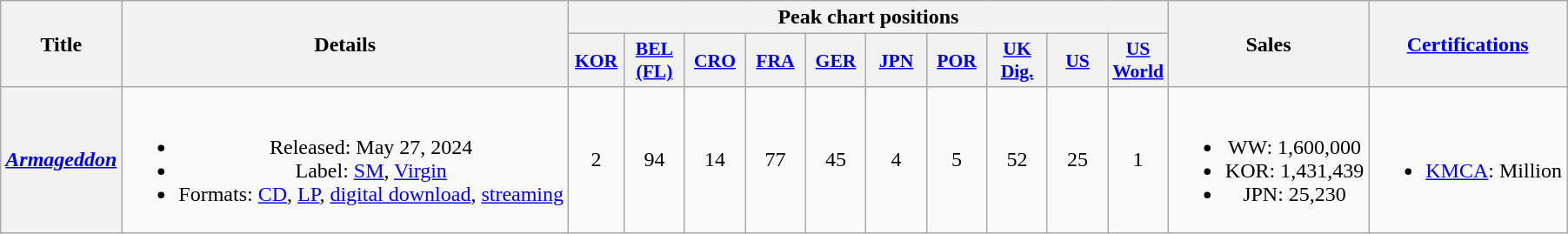<table class="wikitable plainrowheaders" style="text-align:center">
<tr>
<th scope="col" rowspan="2">Title</th>
<th scope="col" rowspan="2">Details</th>
<th scope="col" colspan="10">Peak chart positions</th>
<th scope="col" rowspan="2">Sales</th>
<th scope="col" rowspan="2"><a href='#'>Certifications</a></th>
</tr>
<tr>
<th scope="col" style="font-size:90%; width:2.5em"><a href='#'>KOR</a><br></th>
<th scope="col" style="font-size:90%; width:2.75em"><a href='#'>BEL<br>(FL)</a><br></th>
<th scope="col" style="font-size:90%; width:2.75em"><a href='#'>CRO</a><br></th>
<th scope="col" style="font-size:90%; width:2.75em"><a href='#'>FRA</a><br></th>
<th scope="col" style="font-size:90%; width:2.75em"><a href='#'>GER</a><br></th>
<th scope="col" style="font-size:90%; width:2.75em"><a href='#'>JPN</a><br></th>
<th scope="col" style="font-size:90%; width:2.75em"><a href='#'>POR</a><br></th>
<th scope="col" style="font-size:90%; width:2.75em"><a href='#'>UK<br>Dig.</a><br></th>
<th scope="col" style="font-size:90%; width:2.75em"><a href='#'>US</a><br></th>
<th scope="col" style="font-size:90%; width:2.75em"><a href='#'>US<br>World</a><br></th>
</tr>
<tr>
<th scope="row"><em><a href='#'>Armageddon</a></em></th>
<td><br><ul><li>Released: May 27, 2024</li><li>Label: <a href='#'>SM</a>, <a href='#'>Virgin</a></li><li>Formats: <a href='#'>CD</a>, <a href='#'>LP</a>, <a href='#'>digital download</a>, <a href='#'>streaming</a></li></ul></td>
<td>2</td>
<td>94</td>
<td>14</td>
<td>77</td>
<td>45</td>
<td>4</td>
<td>5</td>
<td>52</td>
<td>25</td>
<td>1</td>
<td><br><ul><li>WW: 1,600,000</li><li>KOR: 1,431,439</li><li>JPN: 25,230</li></ul></td>
<td><br><ul><li><a href='#'>KMCA</a>: Million</li></ul></td>
</tr>
</table>
